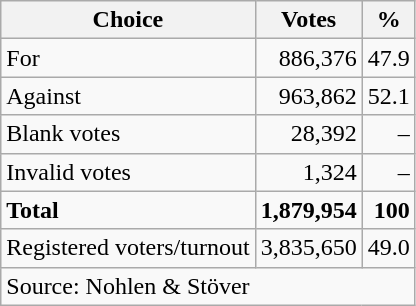<table class=wikitable style=text-align:right>
<tr>
<th>Choice</th>
<th>Votes</th>
<th>%</th>
</tr>
<tr>
<td align=left>For</td>
<td>886,376</td>
<td>47.9</td>
</tr>
<tr>
<td align=left>Against</td>
<td>963,862</td>
<td>52.1</td>
</tr>
<tr>
<td align=left>Blank votes</td>
<td>28,392</td>
<td>–</td>
</tr>
<tr>
<td align=left>Invalid votes</td>
<td>1,324</td>
<td>–</td>
</tr>
<tr>
<td align=left><strong>Total</strong></td>
<td><strong>1,879,954</strong></td>
<td><strong>100</strong></td>
</tr>
<tr>
<td align=left>Registered voters/turnout</td>
<td>3,835,650</td>
<td>49.0</td>
</tr>
<tr>
<td align=left colspan=11>Source: Nohlen & Stöver</td>
</tr>
</table>
